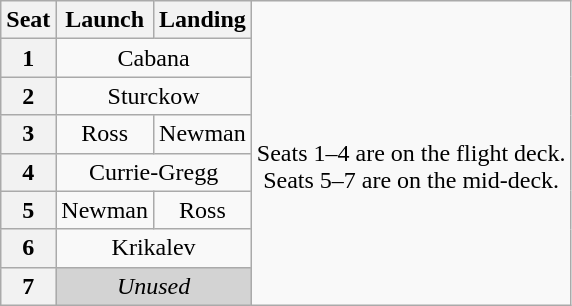<table class="wikitable" style="text-align:center">
<tr>
<th>Seat</th>
<th>Launch</th>
<th>Landing</th>
<td rowspan=8><br>Seats 1–4 are on the flight deck.<br>Seats 5–7 are on the mid-deck.</td>
</tr>
<tr>
<th>1</th>
<td colspan=2>Cabana</td>
</tr>
<tr>
<th>2</th>
<td colspan=2>Sturckow</td>
</tr>
<tr>
<th>3</th>
<td>Ross</td>
<td>Newman</td>
</tr>
<tr>
<th>4</th>
<td colspan=2>Currie-Gregg</td>
</tr>
<tr>
<th>5</th>
<td>Newman</td>
<td>Ross</td>
</tr>
<tr>
<th>6</th>
<td colspan=2>Krikalev</td>
</tr>
<tr>
<th>7</th>
<td colspan=2 style="background-color:lightgray"><em>Unused</em></td>
</tr>
</table>
